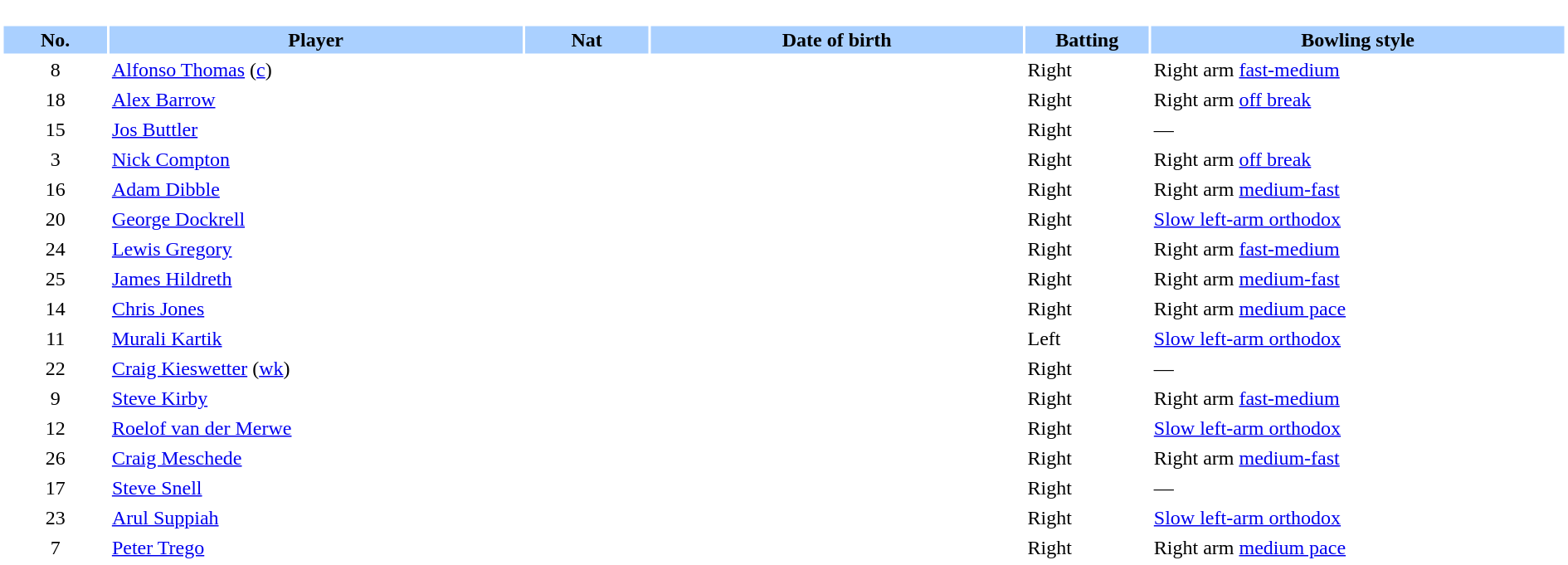<table border="0" style="width:100%;">
<tr>
<td style="vertical-align:top; background:#fff; width:90%;"><br><table border="0" cellspacing="2" cellpadding="2" style="width:100%;">
<tr style="background:#aad0ff;">
<th scope="col" width="5%">No.</th>
<th scope="col" width="20%">Player</th>
<th scope="col" width="6%">Nat</th>
<th scope="col" width="18%">Date of birth</th>
<th scope="col" width="6%">Batting</th>
<th scope="col" width="20%">Bowling style</th>
</tr>
<tr>
<td style="text-align:center">8</td>
<td><a href='#'>Alfonso Thomas</a> (<a href='#'>c</a>)</td>
<td style="text-align:center"></td>
<td></td>
<td>Right</td>
<td>Right arm <a href='#'>fast-medium</a></td>
</tr>
<tr>
<td style="text-align:center">18</td>
<td><a href='#'>Alex Barrow</a></td>
<td style="text-align:center"></td>
<td></td>
<td>Right</td>
<td>Right arm <a href='#'>off break</a></td>
</tr>
<tr>
<td style="text-align:center">15</td>
<td><a href='#'>Jos Buttler</a></td>
<td style="text-align:center"></td>
<td></td>
<td>Right</td>
<td>—</td>
</tr>
<tr>
<td style="text-align:center">3</td>
<td><a href='#'>Nick Compton</a></td>
<td style="text-align:center"></td>
<td></td>
<td>Right</td>
<td>Right arm <a href='#'>off break</a></td>
</tr>
<tr>
<td style="text-align:center">16</td>
<td><a href='#'>Adam Dibble</a></td>
<td style="text-align:center"></td>
<td></td>
<td>Right</td>
<td>Right arm <a href='#'>medium-fast</a></td>
</tr>
<tr>
<td style="text-align:center">20</td>
<td><a href='#'>George Dockrell</a></td>
<td style="text-align:center"></td>
<td></td>
<td>Right</td>
<td><a href='#'>Slow left-arm orthodox</a></td>
</tr>
<tr>
<td style="text-align:center">24</td>
<td><a href='#'>Lewis Gregory</a></td>
<td style="text-align:center"></td>
<td></td>
<td>Right</td>
<td>Right arm <a href='#'>fast-medium</a></td>
</tr>
<tr>
<td style="text-align:center">25</td>
<td><a href='#'>James Hildreth</a></td>
<td style="text-align:center"></td>
<td></td>
<td>Right</td>
<td>Right arm <a href='#'>medium-fast</a></td>
</tr>
<tr>
<td style="text-align:center">14</td>
<td><a href='#'>Chris Jones</a></td>
<td style="text-align:center"></td>
<td></td>
<td>Right</td>
<td>Right arm <a href='#'>medium pace</a></td>
</tr>
<tr>
<td style="text-align:center">11</td>
<td><a href='#'>Murali Kartik</a></td>
<td style="text-align:center"></td>
<td></td>
<td>Left</td>
<td><a href='#'>Slow left-arm orthodox</a></td>
</tr>
<tr>
<td style="text-align:center">22</td>
<td><a href='#'>Craig Kieswetter</a> (<a href='#'>wk</a>)</td>
<td style="text-align:center"></td>
<td></td>
<td>Right</td>
<td>—</td>
</tr>
<tr>
<td style="text-align:center">9</td>
<td><a href='#'>Steve Kirby</a></td>
<td style="text-align:center"></td>
<td></td>
<td>Right</td>
<td>Right arm <a href='#'>fast-medium</a></td>
</tr>
<tr>
<td style="text-align:center">12</td>
<td><a href='#'>Roelof van der Merwe</a></td>
<td style="text-align:center"></td>
<td></td>
<td>Right</td>
<td><a href='#'>Slow left-arm orthodox</a></td>
</tr>
<tr>
<td style="text-align:center">26</td>
<td><a href='#'>Craig Meschede</a></td>
<td style="text-align:center"></td>
<td></td>
<td>Right</td>
<td>Right arm <a href='#'>medium-fast</a></td>
</tr>
<tr>
<td style="text-align:center">17</td>
<td><a href='#'>Steve Snell</a></td>
<td style="text-align:center"></td>
<td></td>
<td>Right</td>
<td>—</td>
</tr>
<tr>
<td style="text-align:center">23</td>
<td><a href='#'>Arul Suppiah</a></td>
<td style="text-align:center"></td>
<td></td>
<td>Right</td>
<td><a href='#'>Slow left-arm orthodox</a></td>
</tr>
<tr>
<td style="text-align:center">7</td>
<td><a href='#'>Peter Trego</a></td>
<td style="text-align:center"></td>
<td></td>
<td>Right</td>
<td>Right arm <a href='#'>medium pace</a></td>
</tr>
</table>
</td>
</tr>
</table>
